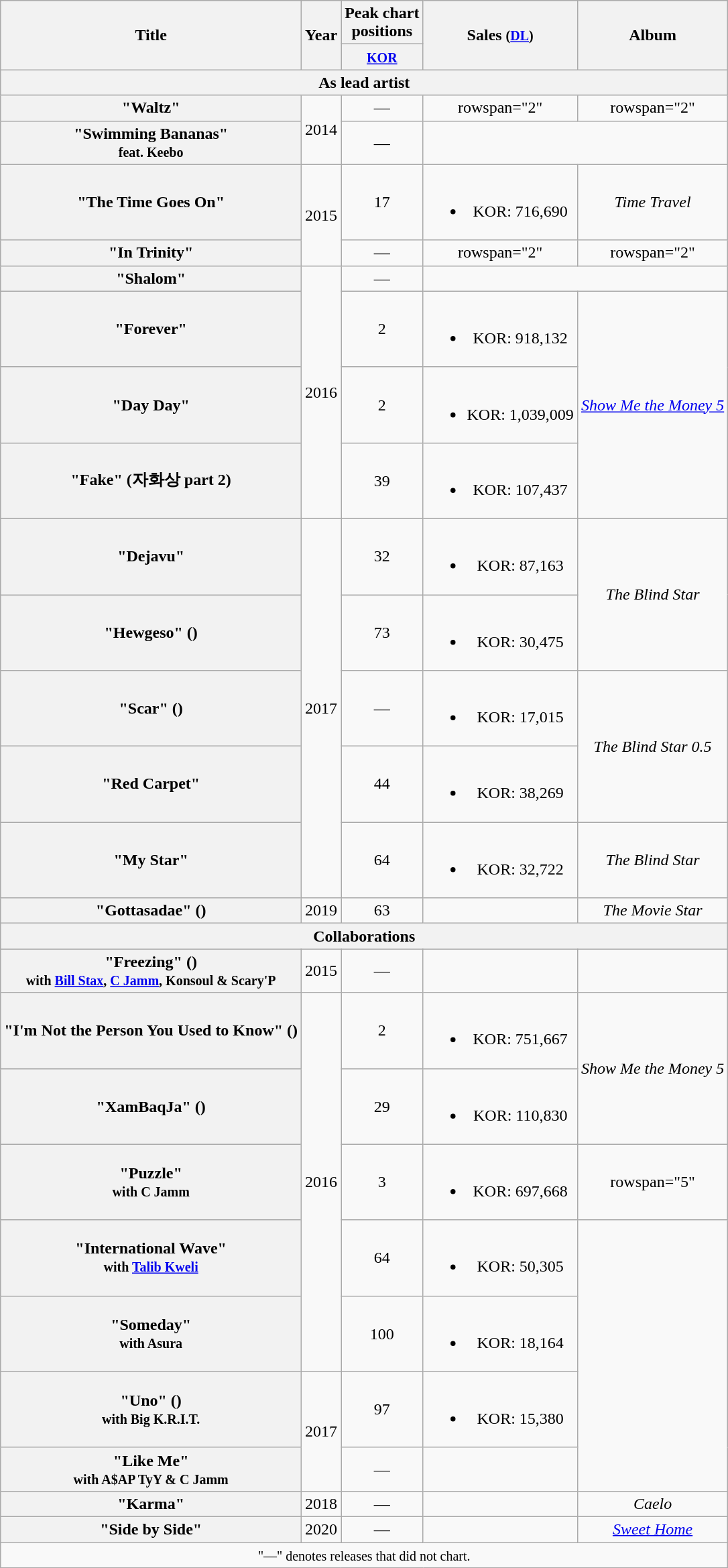<table class="wikitable plainrowheaders" style="text-align:center;">
<tr>
<th scope="col" rowspan="2">Title</th>
<th scope="col" rowspan="2">Year</th>
<th scope="col" colspan="1">Peak chart<br>positions</th>
<th scope="col" rowspan="2">Sales <small>(<a href='#'>DL</a>)</small></th>
<th scope="col" rowspan="2">Album</th>
</tr>
<tr>
<th><small><a href='#'>KOR</a></small><br></th>
</tr>
<tr>
<th scope="col" colspan="5">As lead artist</th>
</tr>
<tr>
<th scope="row">"Waltz"</th>
<td rowspan="2">2014</td>
<td>—</td>
<td>rowspan="2" </td>
<td>rowspan="2" </td>
</tr>
<tr>
<th scope="row">"Swimming Bananas"<br><small>feat. Keebo</small></th>
<td>—</td>
</tr>
<tr>
<th scope="row">"The Time Goes On"</th>
<td rowspan="2">2015</td>
<td>17</td>
<td><br><ul><li>KOR: 716,690</li></ul></td>
<td><em>Time Travel</em></td>
</tr>
<tr>
<th scope="row">"In Trinity"</th>
<td>—</td>
<td>rowspan="2" </td>
<td>rowspan="2" </td>
</tr>
<tr>
<th scope="row">"Shalom"</th>
<td rowspan="4">2016</td>
<td>—</td>
</tr>
<tr>
<th scope="row">"Forever"</th>
<td>2</td>
<td><br><ul><li>KOR: 918,132</li></ul></td>
<td rowspan="3"><em><a href='#'>Show Me the Money 5</a></em></td>
</tr>
<tr>
<th scope="row">"Day Day"<br></th>
<td>2</td>
<td><br><ul><li>KOR: 1,039,009</li></ul></td>
</tr>
<tr>
<th scope="row">"Fake" (자화상 part 2)</th>
<td>39</td>
<td><br><ul><li>KOR: 107,437</li></ul></td>
</tr>
<tr>
<th scope="row">"Dejavu"</th>
<td rowspan="5">2017</td>
<td>32</td>
<td><br><ul><li>KOR: 87,163</li></ul></td>
<td rowspan="2"><em>The Blind Star</em></td>
</tr>
<tr>
<th scope="row">"Hewgeso" ()</th>
<td>73</td>
<td><br><ul><li>KOR: 30,475</li></ul></td>
</tr>
<tr>
<th scope="row">"Scar" ()</th>
<td>—</td>
<td><br><ul><li>KOR: 17,015</li></ul></td>
<td rowspan="2"><em>The Blind Star 0.5</em></td>
</tr>
<tr>
<th scope="row">"Red Carpet"</th>
<td>44</td>
<td><br><ul><li>KOR: 38,269</li></ul></td>
</tr>
<tr>
<th scope="row">"My Star"</th>
<td>64</td>
<td><br><ul><li>KOR: 32,722</li></ul></td>
<td><em>The Blind Star</em></td>
</tr>
<tr>
<th scope="row">"Gottasadae" ()</th>
<td>2019</td>
<td>63</td>
<td></td>
<td><em>The Movie Star</em></td>
</tr>
<tr>
<th scope="col" colspan="5">Collaborations</th>
</tr>
<tr>
<th scope="row">"Freezing" ()<br><small>with <a href='#'>Bill Stax</a>, <a href='#'>C Jamm</a>, Konsoul & Scary'P</small></th>
<td>2015</td>
<td>—</td>
<td></td>
<td></td>
</tr>
<tr>
<th scope="row">"I'm Not the Person You Used to Know" ()<br></th>
<td rowspan="5">2016</td>
<td>2</td>
<td><br><ul><li>KOR: 751,667</li></ul></td>
<td rowspan="2"><em>Show Me the Money 5</em></td>
</tr>
<tr>
<th scope="row">"XamBaqJa" ()<br></th>
<td>29</td>
<td><br><ul><li>KOR: 110,830</li></ul></td>
</tr>
<tr>
<th scope="row">"Puzzle"<br><small>with C Jamm</small></th>
<td>3</td>
<td><br><ul><li>KOR: 697,668</li></ul></td>
<td>rowspan="5" </td>
</tr>
<tr>
<th scope="row">"International Wave"<br><small>with <a href='#'>Talib Kweli</a></small></th>
<td>64</td>
<td><br><ul><li>KOR: 50,305</li></ul></td>
</tr>
<tr>
<th scope="row">"Someday"<br><small>with Asura</small></th>
<td>100</td>
<td><br><ul><li>KOR: 18,164</li></ul></td>
</tr>
<tr>
<th scope="row">"Uno" ()<br><small>with Big K.R.I.T.</small></th>
<td rowspan="2">2017</td>
<td>97</td>
<td><br><ul><li>KOR: 15,380</li></ul></td>
</tr>
<tr>
<th scope="row">"Like Me"<br><small>with A$AP TyY & C Jamm</small></th>
<td>—</td>
<td></td>
</tr>
<tr>
<th scope="row">"Karma"<br></th>
<td>2018</td>
<td>—</td>
<td></td>
<td><em>Caelo</em></td>
</tr>
<tr>
<th scope="row">"Side by Side"</th>
<td>2020</td>
<td>—</td>
<td></td>
<td><em><a href='#'>Sweet Home</a></em></td>
</tr>
<tr>
<td colspan="5" align="center"><small>"—" denotes releases that did not chart.</small></td>
</tr>
</table>
